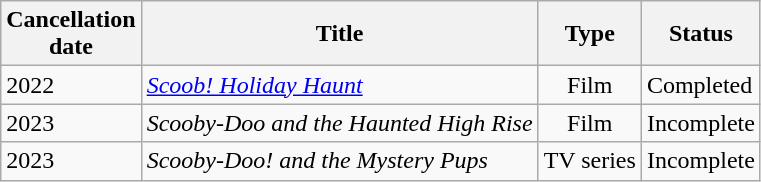<table class="wikitable sortable">
<tr>
<th>Cancellation<br>date</th>
<th>Title</th>
<th>Type</th>
<th>Status</th>
</tr>
<tr>
<td>2022</td>
<td align="left"><em><a href='#'>Scoob! Holiday Haunt</a></em></td>
<td align="center">Film</td>
<td>Completed</td>
</tr>
<tr>
<td>2023</td>
<td align="left"><em>Scooby-Doo and the Haunted High Rise</em></td>
<td align="center">Film</td>
<td>Incomplete</td>
</tr>
<tr>
<td>2023</td>
<td align="left"><em>Scooby-Doo! and the Mystery Pups</em></td>
<td align="center">TV series</td>
<td>Incomplete</td>
</tr>
</table>
